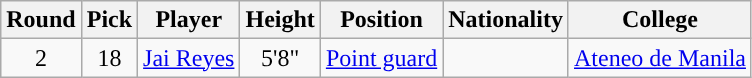<table class="wikitable sortable sortable">
<tr>
<th>Round</th>
<th>Pick</th>
<th>Player</th>
<th>Height</th>
<th>Position</th>
<th>Nationality</th>
<th>College</th>
</tr>
<tr style="text-align: center">
<td>2</td>
<td>18</td>
<td><a href='#'>Jai Reyes</a></td>
<td>5'8"</td>
<td><a href='#'>Point guard</a></td>
<td></td>
<td><a href='#'>Ateneo de Manila</a></td>
</tr>
</table>
